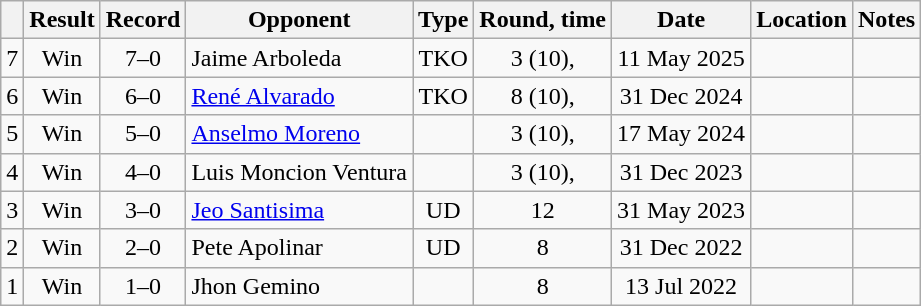<table class="wikitable" style="text-align:center">
<tr>
<th></th>
<th>Result</th>
<th>Record</th>
<th>Opponent</th>
<th>Type</th>
<th>Round, time</th>
<th>Date</th>
<th>Location</th>
<th>Notes</th>
</tr>
<tr>
<td>7</td>
<td>Win</td>
<td>7–0</td>
<td style="text-align:left;">Jaime Arboleda</td>
<td>TKO</td>
<td>3 (10), </td>
<td>11 May 2025</td>
<td style="text-align:left;"></td>
<td></td>
</tr>
<tr>
<td>6</td>
<td>Win</td>
<td>6–0</td>
<td style="text-align:left;"><a href='#'>René Alvarado</a></td>
<td>TKO</td>
<td>8 (10), </td>
<td>31 Dec 2024</td>
<td style="text-align:left;"></td>
<td></td>
</tr>
<tr>
<td>5</td>
<td>Win</td>
<td>5–0</td>
<td style="text-align:left;"><a href='#'>Anselmo Moreno</a></td>
<td></td>
<td>3 (10), </td>
<td>17 May 2024</td>
<td style="text-align:left;"></td>
<td></td>
</tr>
<tr>
<td>4</td>
<td>Win</td>
<td>4–0</td>
<td style="text-align:left;">Luis Moncion Ventura</td>
<td></td>
<td>3 (10), </td>
<td>31 Dec 2023</td>
<td style="text-align:left;"></td>
<td></td>
</tr>
<tr>
<td>3</td>
<td>Win</td>
<td>3–0</td>
<td style="text-align:left;"><a href='#'>Jeo Santisima</a></td>
<td>UD</td>
<td>12</td>
<td>31 May 2023</td>
<td style="text-align:left;"></td>
<td style="text-align:left;"></td>
</tr>
<tr>
<td>2</td>
<td>Win</td>
<td>2–0</td>
<td style="text-align:left;">Pete Apolinar</td>
<td>UD</td>
<td>8</td>
<td>31 Dec 2022</td>
<td style="text-align:left;"></td>
<td></td>
</tr>
<tr>
<td>1</td>
<td>Win</td>
<td>1–0</td>
<td style="text-align:left;">Jhon Gemino</td>
<td></td>
<td>8</td>
<td>13 Jul 2022</td>
<td style="text-align:left;"></td>
<td></td>
</tr>
</table>
